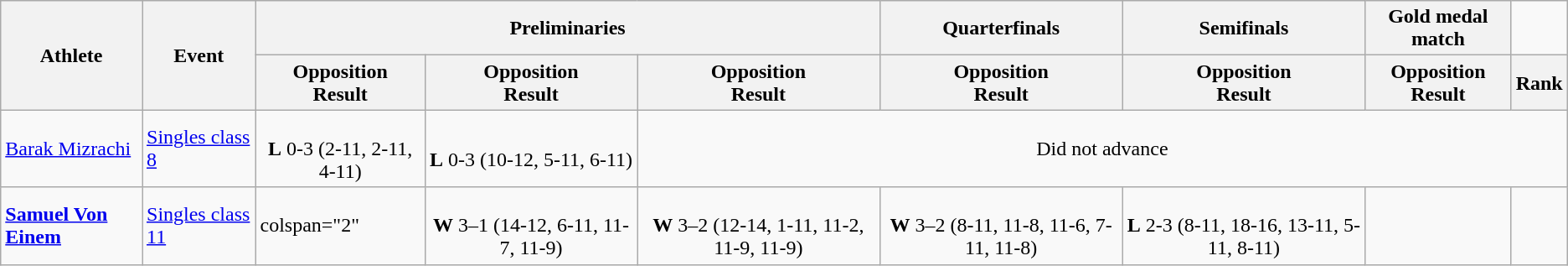<table class=wikitable>
<tr>
<th rowspan="2">Athlete</th>
<th rowspan="2">Event</th>
<th colspan="3">Preliminaries</th>
<th>Quarterfinals</th>
<th>Semifinals</th>
<th>Gold medal match</th>
</tr>
<tr>
<th>Opposition<br>Result</th>
<th>Opposition<br>Result</th>
<th>Opposition<br>Result</th>
<th>Opposition<br>Result</th>
<th>Opposition<br>Result</th>
<th>Opposition<br>Result</th>
<th>Rank</th>
</tr>
<tr>
<td><a href='#'>Barak Mizrachi</a></td>
<td><a href='#'>Singles class 8</a></td>
<td align="center"><br><strong>L</strong> 0-3 (2-11, 2-11, 4-11)</td>
<td align="center"><br><strong>L</strong> 0-3 (10-12, 5-11, 6-11)</td>
<td align="center" colspan=5>Did not advance</td>
</tr>
<tr>
<td><strong><a href='#'>Samuel Von Einem</a></strong></td>
<td><a href='#'>Singles class 11</a></td>
<td>colspan="2" </td>
<td align="center"><br><strong>W</strong> 3–1 (14-12, 6-11, 11-7, 11-9)</td>
<td align="center"><br><strong>W</strong> 3–2 (12-14, 1-11, 11-2, 11-9, 11-9)</td>
<td align="center"><br><strong>W</strong> 3–2 (8-11, 11-8, 11-6, 7-11, 11-8)</td>
<td align="center"> <br> <strong>L</strong> 2-3 (8-11, 18-16, 13-11, 5-11, 8-11)</td>
<td align="center"></td>
</tr>
</table>
